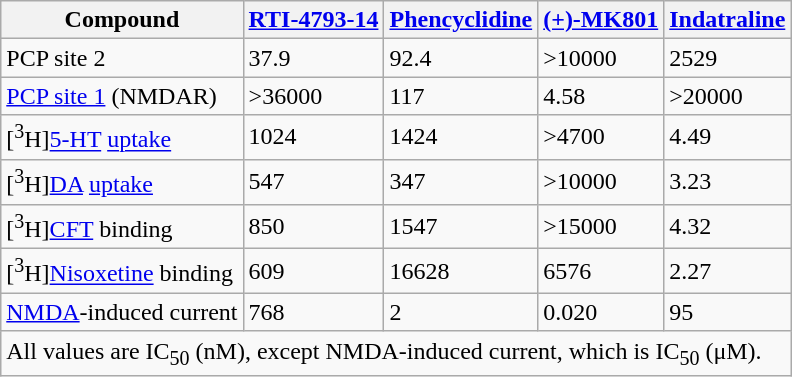<table class="wikitable sortable">
<tr>
<th>Compound</th>
<th><a href='#'>RTI-4793-14</a></th>
<th><a href='#'>Phencyclidine</a></th>
<th><a href='#'>(+)-MK801</a></th>
<th><a href='#'>Indatraline</a></th>
</tr>
<tr>
<td>PCP site 2</td>
<td>37.9</td>
<td>92.4</td>
<td>>10000</td>
<td>2529</td>
</tr>
<tr>
<td><a href='#'>PCP site 1</a> (NMDAR)</td>
<td>>36000</td>
<td>117</td>
<td>4.58</td>
<td>>20000</td>
</tr>
<tr>
<td>[<sup>3</sup>H]<a href='#'>5-HT</a> <a href='#'>uptake</a></td>
<td>1024</td>
<td>1424</td>
<td>>4700</td>
<td>4.49</td>
</tr>
<tr>
<td>[<sup>3</sup>H]<a href='#'>DA</a> <a href='#'>uptake</a></td>
<td>547</td>
<td>347</td>
<td>>10000</td>
<td>3.23</td>
</tr>
<tr>
<td>[<sup>3</sup>H]<a href='#'>CFT</a> binding</td>
<td>850</td>
<td>1547</td>
<td>>15000</td>
<td>4.32</td>
</tr>
<tr>
<td>[<sup>3</sup>H]<a href='#'>Nisoxetine</a> binding</td>
<td>609</td>
<td>16628</td>
<td>6576</td>
<td>2.27</td>
</tr>
<tr>
<td><a href='#'>NMDA</a>-induced current</td>
<td>768</td>
<td>2</td>
<td>0.020</td>
<td>95</td>
</tr>
<tr class="sortbottom">
<td colspan="5">All values are IC<sub>50</sub> (nM), except NMDA-induced current, which is IC<sub>50</sub> (μM).</td>
</tr>
</table>
